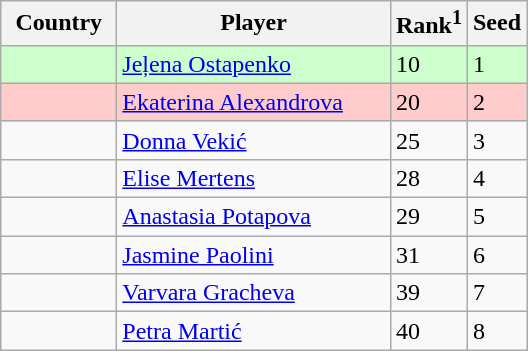<table class="sortable wikitable">
<tr>
<th width="70">Country</th>
<th width="175">Player</th>
<th>Rank<sup>1</sup></th>
<th>Seed</th>
</tr>
<tr style="background:#cfc;">
<td></td>
<td><a href='#'>Jeļena Ostapenko</a></td>
<td>10</td>
<td>1</td>
</tr>
<tr style="background:#fcc;">
<td></td>
<td><a href='#'>Ekaterina Alexandrova</a></td>
<td>20</td>
<td>2</td>
</tr>
<tr>
<td></td>
<td><a href='#'>Donna Vekić</a></td>
<td>25</td>
<td>3</td>
</tr>
<tr>
<td></td>
<td><a href='#'>Elise Mertens</a></td>
<td>28</td>
<td>4</td>
</tr>
<tr>
<td></td>
<td><a href='#'>Anastasia Potapova</a></td>
<td>29</td>
<td>5</td>
</tr>
<tr>
<td></td>
<td><a href='#'>Jasmine Paolini</a></td>
<td>31</td>
<td>6</td>
</tr>
<tr>
<td></td>
<td><a href='#'>Varvara Gracheva</a></td>
<td>39</td>
<td>7</td>
</tr>
<tr>
<td></td>
<td><a href='#'>Petra Martić</a></td>
<td>40</td>
<td>8</td>
</tr>
</table>
